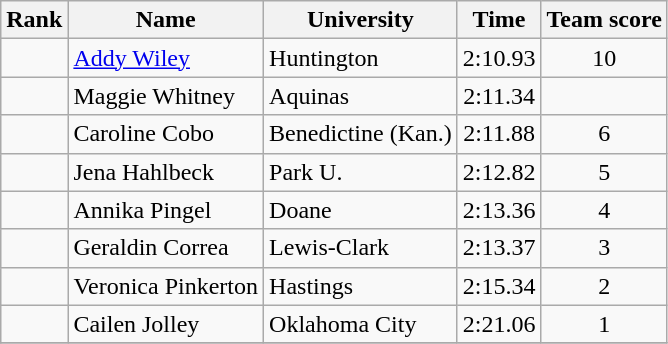<table class="wikitable sortable" style="text-align:center">
<tr>
<th>Rank</th>
<th>Name</th>
<th>University</th>
<th>Time</th>
<th>Team score</th>
</tr>
<tr>
<td></td>
<td align=left><a href='#'>Addy Wiley</a></td>
<td align="left">Huntington</td>
<td>2:10.93</td>
<td>10</td>
</tr>
<tr>
<td></td>
<td align=left>Maggie Whitney</td>
<td align="left">Aquinas</td>
<td>2:11.34</td>
<td></td>
</tr>
<tr>
<td></td>
<td align=left>Caroline Cobo</td>
<td align="left">Benedictine (Kan.)</td>
<td>2:11.88</td>
<td>6</td>
</tr>
<tr>
<td></td>
<td align=left>Jena Hahlbeck</td>
<td align="left">Park U.</td>
<td>2:12.82</td>
<td>5</td>
</tr>
<tr>
<td></td>
<td align=left>Annika Pingel</td>
<td align="left">Doane</td>
<td>2:13.36</td>
<td>4</td>
</tr>
<tr>
<td></td>
<td align=left>Geraldin Correa</td>
<td align="left">Lewis-Clark</td>
<td>2:13.37</td>
<td>3</td>
</tr>
<tr>
<td></td>
<td align=left>Veronica Pinkerton</td>
<td align="left">Hastings</td>
<td>2:15.34</td>
<td>2</td>
</tr>
<tr>
<td></td>
<td align="left">Cailen Jolley</td>
<td align=left>Oklahoma City</td>
<td>2:21.06</td>
<td>1</td>
</tr>
<tr>
</tr>
</table>
